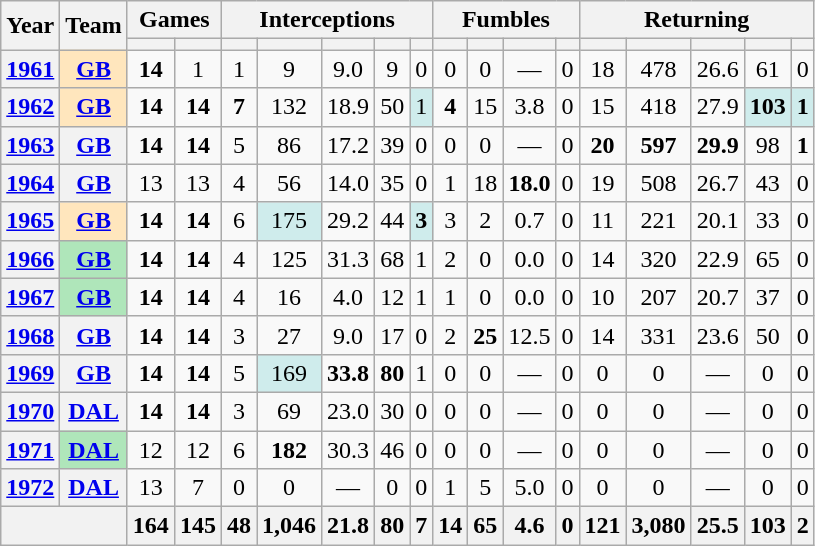<table class="wikitable" style="text-align:center;">
<tr>
<th rowspan="2">Year</th>
<th rowspan="2">Team</th>
<th colspan="2">Games</th>
<th colspan="5">Interceptions</th>
<th colspan="4">Fumbles</th>
<th colspan="5">Returning</th>
</tr>
<tr>
<th></th>
<th></th>
<th></th>
<th></th>
<th></th>
<th></th>
<th></th>
<th></th>
<th></th>
<th></th>
<th></th>
<th></th>
<th></th>
<th></th>
<th></th>
<th></th>
</tr>
<tr>
<th><a href='#'>1961</a></th>
<th style="background:#ffe6bd;"><a href='#'>GB</a></th>
<td><strong>14</strong></td>
<td>1</td>
<td>1</td>
<td>9</td>
<td>9.0</td>
<td>9</td>
<td>0</td>
<td>0</td>
<td>0</td>
<td>—</td>
<td>0</td>
<td>18</td>
<td>478</td>
<td>26.6</td>
<td>61</td>
<td>0</td>
</tr>
<tr>
<th><a href='#'>1962</a></th>
<th style="background:#ffe6bd;"><a href='#'>GB</a></th>
<td><strong>14</strong></td>
<td><strong>14</strong></td>
<td><strong>7</strong></td>
<td>132</td>
<td>18.9</td>
<td>50</td>
<td style="background:#cfecec;">1</td>
<td><strong>4</strong></td>
<td>15</td>
<td>3.8</td>
<td>0</td>
<td>15</td>
<td>418</td>
<td>27.9</td>
<td style="background:#cfecec;"><strong>103</strong></td>
<td style="background:#cfecec;"><strong>1</strong></td>
</tr>
<tr>
<th><a href='#'>1963</a></th>
<th><a href='#'>GB</a></th>
<td><strong>14</strong></td>
<td><strong>14</strong></td>
<td>5</td>
<td>86</td>
<td>17.2</td>
<td>39</td>
<td>0</td>
<td>0</td>
<td>0</td>
<td>—</td>
<td>0</td>
<td><strong>20</strong></td>
<td><strong>597</strong></td>
<td><strong>29.9</strong></td>
<td>98</td>
<td><strong>1</strong></td>
</tr>
<tr>
<th><a href='#'>1964</a></th>
<th><a href='#'>GB</a></th>
<td>13</td>
<td>13</td>
<td>4</td>
<td>56</td>
<td>14.0</td>
<td>35</td>
<td>0</td>
<td>1</td>
<td>18</td>
<td><strong>18.0</strong></td>
<td>0</td>
<td>19</td>
<td>508</td>
<td>26.7</td>
<td>43</td>
<td>0</td>
</tr>
<tr>
<th><a href='#'>1965</a></th>
<th style="background:#ffe6bd;"><a href='#'>GB</a></th>
<td><strong>14</strong></td>
<td><strong>14</strong></td>
<td>6</td>
<td style="background:#cfecec;">175</td>
<td>29.2</td>
<td>44</td>
<td style="background:#cfecec;"><strong>3</strong></td>
<td>3</td>
<td>2</td>
<td>0.7</td>
<td>0</td>
<td>11</td>
<td>221</td>
<td>20.1</td>
<td>33</td>
<td>0</td>
</tr>
<tr>
<th><a href='#'>1966</a></th>
<th style="background:#afe6ba;"><a href='#'>GB</a></th>
<td><strong>14</strong></td>
<td><strong>14</strong></td>
<td>4</td>
<td>125</td>
<td>31.3</td>
<td>68</td>
<td>1</td>
<td>2</td>
<td>0</td>
<td>0.0</td>
<td>0</td>
<td>14</td>
<td>320</td>
<td>22.9</td>
<td>65</td>
<td>0</td>
</tr>
<tr>
<th><a href='#'>1967</a></th>
<th style="background:#afe6ba;"><a href='#'>GB</a></th>
<td><strong>14</strong></td>
<td><strong>14</strong></td>
<td>4</td>
<td>16</td>
<td>4.0</td>
<td>12</td>
<td>1</td>
<td>1</td>
<td>0</td>
<td>0.0</td>
<td>0</td>
<td>10</td>
<td>207</td>
<td>20.7</td>
<td>37</td>
<td>0</td>
</tr>
<tr>
<th><a href='#'>1968</a></th>
<th><a href='#'>GB</a></th>
<td><strong>14</strong></td>
<td><strong>14</strong></td>
<td>3</td>
<td>27</td>
<td>9.0</td>
<td>17</td>
<td>0</td>
<td>2</td>
<td><strong>25</strong></td>
<td>12.5</td>
<td>0</td>
<td>14</td>
<td>331</td>
<td>23.6</td>
<td>50</td>
<td>0</td>
</tr>
<tr>
<th><a href='#'>1969</a></th>
<th><a href='#'>GB</a></th>
<td><strong>14</strong></td>
<td><strong>14</strong></td>
<td>5</td>
<td style="background:#cfecec;">169</td>
<td><strong>33.8</strong></td>
<td><strong>80</strong></td>
<td>1</td>
<td>0</td>
<td>0</td>
<td>—</td>
<td>0</td>
<td>0</td>
<td>0</td>
<td>—</td>
<td>0</td>
<td>0</td>
</tr>
<tr>
<th><a href='#'>1970</a></th>
<th><a href='#'>DAL</a></th>
<td><strong>14</strong></td>
<td><strong>14</strong></td>
<td>3</td>
<td>69</td>
<td>23.0</td>
<td>30</td>
<td>0</td>
<td>0</td>
<td>0</td>
<td>—</td>
<td>0</td>
<td>0</td>
<td>0</td>
<td>—</td>
<td>0</td>
<td>0</td>
</tr>
<tr>
<th><a href='#'>1971</a></th>
<th style="background:#afe6ba;"><a href='#'>DAL</a></th>
<td>12</td>
<td>12</td>
<td>6</td>
<td><strong>182</strong></td>
<td>30.3</td>
<td>46</td>
<td>0</td>
<td>0</td>
<td>0</td>
<td>—</td>
<td>0</td>
<td>0</td>
<td>0</td>
<td>—</td>
<td>0</td>
<td>0</td>
</tr>
<tr>
<th><a href='#'>1972</a></th>
<th><a href='#'>DAL</a></th>
<td>13</td>
<td>7</td>
<td>0</td>
<td>0</td>
<td>—</td>
<td>0</td>
<td>0</td>
<td>1</td>
<td>5</td>
<td>5.0</td>
<td>0</td>
<td>0</td>
<td>0</td>
<td>—</td>
<td>0</td>
<td>0</td>
</tr>
<tr>
<th colspan="2"></th>
<th>164</th>
<th>145</th>
<th>48</th>
<th>1,046</th>
<th>21.8</th>
<th>80</th>
<th>7</th>
<th>14</th>
<th>65</th>
<th>4.6</th>
<th>0</th>
<th>121</th>
<th>3,080</th>
<th>25.5</th>
<th>103</th>
<th>2</th>
</tr>
</table>
